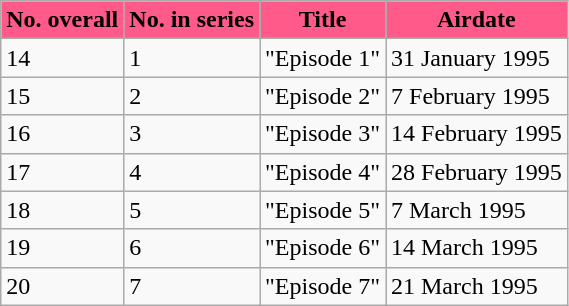<table class="wikitable">
<tr>
<th style="background-color:#FF5A89;">No. overall</th>
<th style="background-color:#FF5A89;">No. in series</th>
<th style="background-color:#FF5A89;">Title</th>
<th style="background-color:#FF5A89;">Airdate</th>
</tr>
<tr>
<td>14</td>
<td>1</td>
<td>"Episode 1"</td>
<td>31 January 1995</td>
</tr>
<tr>
<td>15</td>
<td>2</td>
<td>"Episode 2"</td>
<td>7 February 1995</td>
</tr>
<tr>
<td>16</td>
<td>3</td>
<td>"Episode 3"</td>
<td>14 February 1995</td>
</tr>
<tr>
<td>17</td>
<td>4</td>
<td>"Episode 4"</td>
<td>28 February 1995</td>
</tr>
<tr>
<td>18</td>
<td>5</td>
<td>"Episode 5"</td>
<td>7 March 1995</td>
</tr>
<tr>
<td>19</td>
<td>6</td>
<td>"Episode 6"</td>
<td>14 March 1995</td>
</tr>
<tr>
<td>20</td>
<td>7</td>
<td>"Episode 7"</td>
<td>21 March 1995</td>
</tr>
</table>
